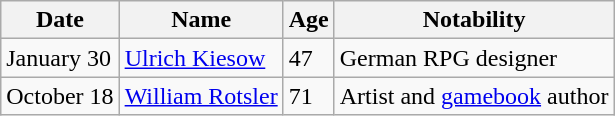<table class="wikitable">
<tr>
<th>Date</th>
<th>Name</th>
<th>Age</th>
<th>Notability</th>
</tr>
<tr>
<td>January 30</td>
<td><a href='#'>Ulrich Kiesow</a></td>
<td>47</td>
<td>German RPG designer</td>
</tr>
<tr>
<td>October 18</td>
<td><a href='#'>William Rotsler</a></td>
<td>71</td>
<td>Artist and <a href='#'>gamebook</a> author</td>
</tr>
</table>
